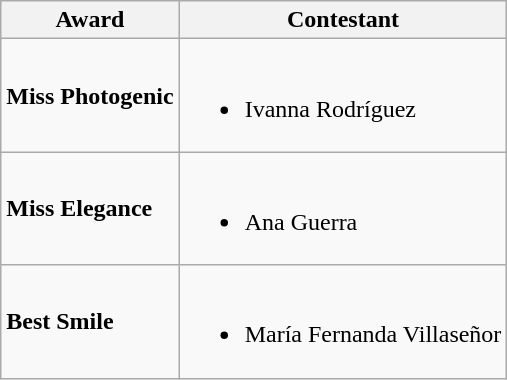<table class="wikitable">
<tr>
<th>Award</th>
<th>Contestant</th>
</tr>
<tr>
<td><strong>Miss Photogenic</strong></td>
<td><br><ul><li>Ivanna Rodríguez</li></ul></td>
</tr>
<tr>
<td><strong>Miss Elegance</strong></td>
<td><br><ul><li>Ana Guerra</li></ul></td>
</tr>
<tr>
<td><strong>Best Smile</strong></td>
<td><br><ul><li>María Fernanda Villaseñor</li></ul></td>
</tr>
</table>
